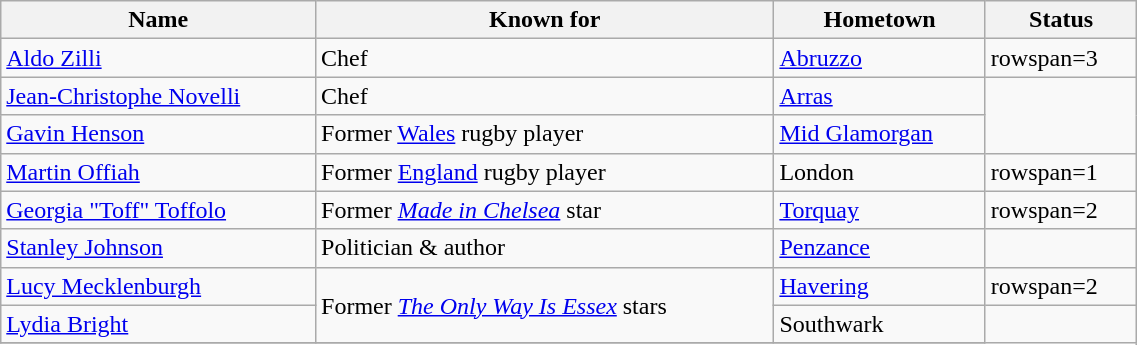<table class="wikitable sortable" width=60%>
<tr>
<th>Name</th>
<th>Known for</th>
<th>Hometown</th>
<th>Status</th>
</tr>
<tr>
<td><a href='#'>Aldo Zilli</a></td>
<td>Chef</td>
<td><a href='#'>Abruzzo</a></td>
<td>rowspan=3 </td>
</tr>
<tr>
<td><a href='#'>Jean-Christophe Novelli</a></td>
<td>Chef</td>
<td><a href='#'>Arras</a></td>
</tr>
<tr>
<td><a href='#'>Gavin Henson</a></td>
<td>Former <a href='#'>Wales</a> rugby player</td>
<td><a href='#'>Mid Glamorgan</a></td>
</tr>
<tr>
<td><a href='#'>Martin Offiah</a></td>
<td>Former <a href='#'>England</a> rugby player</td>
<td>London</td>
<td>rowspan=1 </td>
</tr>
<tr>
<td><a href='#'>Georgia "Toff" Toffolo</a></td>
<td>Former <em><a href='#'>Made in Chelsea</a></em> star</td>
<td><a href='#'>Torquay</a></td>
<td>rowspan=2 </td>
</tr>
<tr>
<td><a href='#'>Stanley Johnson</a></td>
<td>Politician & author</td>
<td><a href='#'>Penzance</a></td>
</tr>
<tr>
<td><a href='#'>Lucy Mecklenburgh</a></td>
<td rowspan="2">Former <em><a href='#'>The Only Way Is Essex</a></em> stars</td>
<td><a href='#'>Havering</a></td>
<td>rowspan=2 </td>
</tr>
<tr>
<td><a href='#'>Lydia Bright</a></td>
<td>Southwark</td>
</tr>
<tr>
</tr>
</table>
